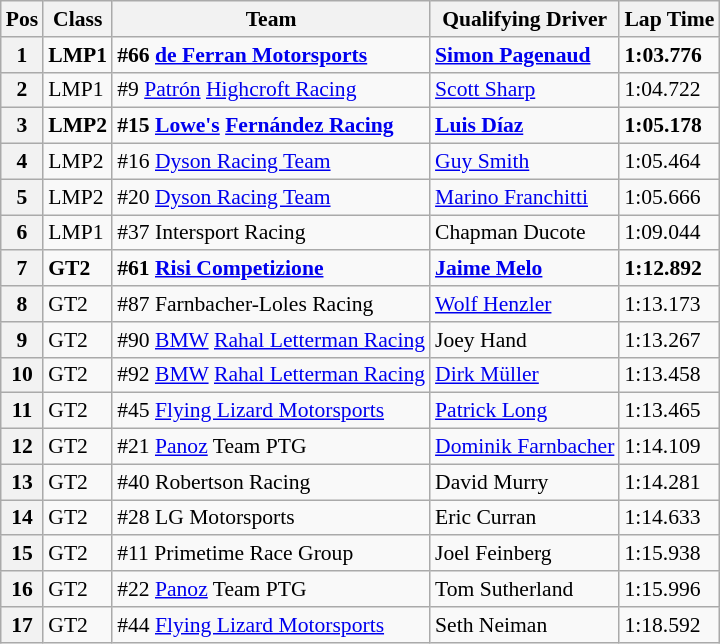<table class="wikitable" style="font-size: 90%;">
<tr>
<th>Pos</th>
<th>Class</th>
<th>Team</th>
<th>Qualifying Driver</th>
<th>Lap Time</th>
</tr>
<tr style="font-weight:bold">
<th>1</th>
<td>LMP1</td>
<td>#66 <a href='#'>de Ferran Motorsports</a></td>
<td><a href='#'>Simon Pagenaud</a></td>
<td>1:03.776</td>
</tr>
<tr>
<th>2</th>
<td>LMP1</td>
<td>#9 <a href='#'>Patrón</a> <a href='#'>Highcroft Racing</a></td>
<td><a href='#'>Scott Sharp</a></td>
<td>1:04.722</td>
</tr>
<tr style="font-weight:bold">
<th>3</th>
<td>LMP2</td>
<td>#15 <a href='#'>Lowe's</a> <a href='#'>Fernández Racing</a></td>
<td><a href='#'>Luis Díaz</a></td>
<td>1:05.178</td>
</tr>
<tr>
<th>4</th>
<td>LMP2</td>
<td>#16 <a href='#'>Dyson Racing Team</a></td>
<td><a href='#'>Guy Smith</a></td>
<td>1:05.464</td>
</tr>
<tr>
<th>5</th>
<td>LMP2</td>
<td>#20 <a href='#'>Dyson Racing Team</a></td>
<td><a href='#'>Marino Franchitti</a></td>
<td>1:05.666</td>
</tr>
<tr>
<th>6</th>
<td>LMP1</td>
<td>#37 Intersport Racing</td>
<td>Chapman Ducote</td>
<td>1:09.044</td>
</tr>
<tr style="font-weight:bold">
<th>7</th>
<td>GT2</td>
<td>#61 <a href='#'>Risi Competizione</a></td>
<td><a href='#'>Jaime Melo</a></td>
<td>1:12.892</td>
</tr>
<tr>
<th>8</th>
<td>GT2</td>
<td>#87 Farnbacher-Loles Racing</td>
<td><a href='#'>Wolf Henzler</a></td>
<td>1:13.173</td>
</tr>
<tr>
<th>9</th>
<td>GT2</td>
<td>#90 <a href='#'>BMW</a> <a href='#'>Rahal Letterman Racing</a></td>
<td>Joey Hand</td>
<td>1:13.267</td>
</tr>
<tr>
<th>10</th>
<td>GT2</td>
<td>#92 <a href='#'>BMW</a> <a href='#'>Rahal Letterman Racing</a></td>
<td><a href='#'>Dirk Müller</a></td>
<td>1:13.458</td>
</tr>
<tr>
<th>11</th>
<td>GT2</td>
<td>#45 <a href='#'>Flying Lizard Motorsports</a></td>
<td><a href='#'>Patrick Long</a></td>
<td>1:13.465</td>
</tr>
<tr>
<th>12</th>
<td>GT2</td>
<td>#21 <a href='#'>Panoz</a> Team PTG</td>
<td><a href='#'>Dominik Farnbacher</a></td>
<td>1:14.109</td>
</tr>
<tr>
<th>13</th>
<td>GT2</td>
<td>#40 Robertson Racing</td>
<td>David Murry</td>
<td>1:14.281</td>
</tr>
<tr>
<th>14</th>
<td>GT2</td>
<td>#28 LG Motorsports</td>
<td>Eric Curran</td>
<td>1:14.633</td>
</tr>
<tr>
<th>15</th>
<td>GT2</td>
<td>#11 Primetime Race Group</td>
<td>Joel Feinberg</td>
<td>1:15.938</td>
</tr>
<tr>
<th>16</th>
<td>GT2</td>
<td>#22 <a href='#'>Panoz</a> Team PTG</td>
<td>Tom Sutherland</td>
<td>1:15.996</td>
</tr>
<tr>
<th>17</th>
<td>GT2</td>
<td>#44 <a href='#'>Flying Lizard Motorsports</a></td>
<td>Seth Neiman</td>
<td>1:18.592</td>
</tr>
</table>
